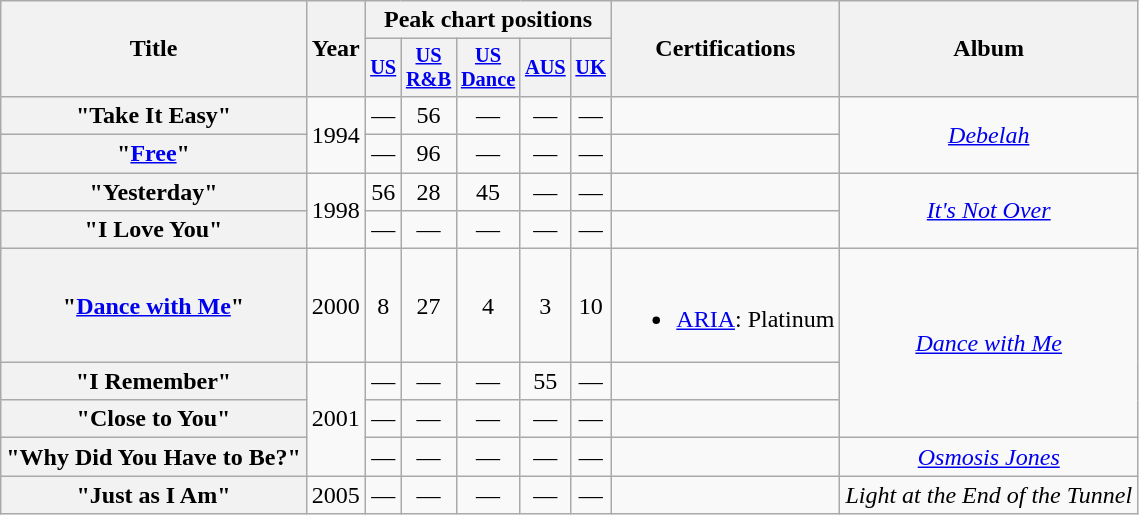<table class="wikitable plainrowheaders" style="text-align:center">
<tr>
<th scope="col" rowspan="2">Title</th>
<th scope="col" rowspan="2">Year</th>
<th scope="col" colspan="5">Peak chart positions</th>
<th scope="col" rowspan="2">Certifications</th>
<th scope="col" rowspan="2">Album</th>
</tr>
<tr>
<th scope="col" style="font-size:85%"><a href='#'>US</a></th>
<th scope="col" style="font-size:85%"><a href='#'>US<br>R&B</a></th>
<th scope="col" style="font-size:85%"><a href='#'>US<br>Dance</a></th>
<th scope="col" style="font-size:85%"><a href='#'>AUS</a><br></th>
<th scope="col" style="font-size:85%"><a href='#'>UK</a><br></th>
</tr>
<tr>
<th scope="row">"Take It Easy"</th>
<td rowspan="2">1994</td>
<td>—</td>
<td>56</td>
<td>—</td>
<td>—</td>
<td>—</td>
<td></td>
<td rowspan="2"><em><a href='#'>Debelah</a></em></td>
</tr>
<tr>
<th scope="row">"<a href='#'>Free</a>"</th>
<td>—</td>
<td>96</td>
<td>—</td>
<td>—</td>
<td>—</td>
<td></td>
</tr>
<tr>
<th scope="row">"Yesterday"</th>
<td rowspan="2">1998</td>
<td>56</td>
<td>28</td>
<td>45</td>
<td>—</td>
<td>—</td>
<td></td>
<td rowspan="2"><em><a href='#'>It's Not Over</a></em></td>
</tr>
<tr>
<th scope="row">"I Love You"</th>
<td>—</td>
<td>—</td>
<td>—</td>
<td>—</td>
<td>—</td>
<td></td>
</tr>
<tr>
<th scope="row">"<a href='#'>Dance with Me</a>"</th>
<td>2000</td>
<td>8</td>
<td>27</td>
<td>4</td>
<td>3</td>
<td>10</td>
<td><br><ul><li><a href='#'>ARIA</a>: Platinum</li></ul></td>
<td rowspan="3"><em><a href='#'>Dance with Me</a></em></td>
</tr>
<tr>
<th scope="row">"I Remember"</th>
<td rowspan="3">2001</td>
<td>—</td>
<td>—</td>
<td>—</td>
<td>55</td>
<td>—</td>
<td></td>
</tr>
<tr>
<th scope="row">"Close to You"</th>
<td>—</td>
<td>—</td>
<td>—</td>
<td>—</td>
<td>—</td>
<td></td>
</tr>
<tr>
<th scope="row">"Why Did You Have to Be?"</th>
<td>—</td>
<td>—</td>
<td>—</td>
<td>—</td>
<td>—</td>
<td></td>
<td><em><a href='#'>Osmosis Jones</a></em></td>
</tr>
<tr>
<th scope="row">"Just as I Am"</th>
<td>2005</td>
<td>—</td>
<td>—</td>
<td>—</td>
<td>—</td>
<td>—</td>
<td></td>
<td><em>Light at the End of the Tunnel</em></td>
</tr>
</table>
